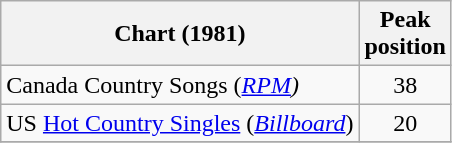<table class="wikitable sortable">
<tr>
<th>Chart (1981)</th>
<th>Peak<br>position</th>
</tr>
<tr>
<td>Canada Country Songs (<em><a href='#'>RPM</a>)</em></td>
<td align="center">38</td>
</tr>
<tr>
<td>US <a href='#'>Hot Country Singles</a> (<em><a href='#'>Billboard</a></em>)</td>
<td align="center">20</td>
</tr>
<tr>
</tr>
</table>
